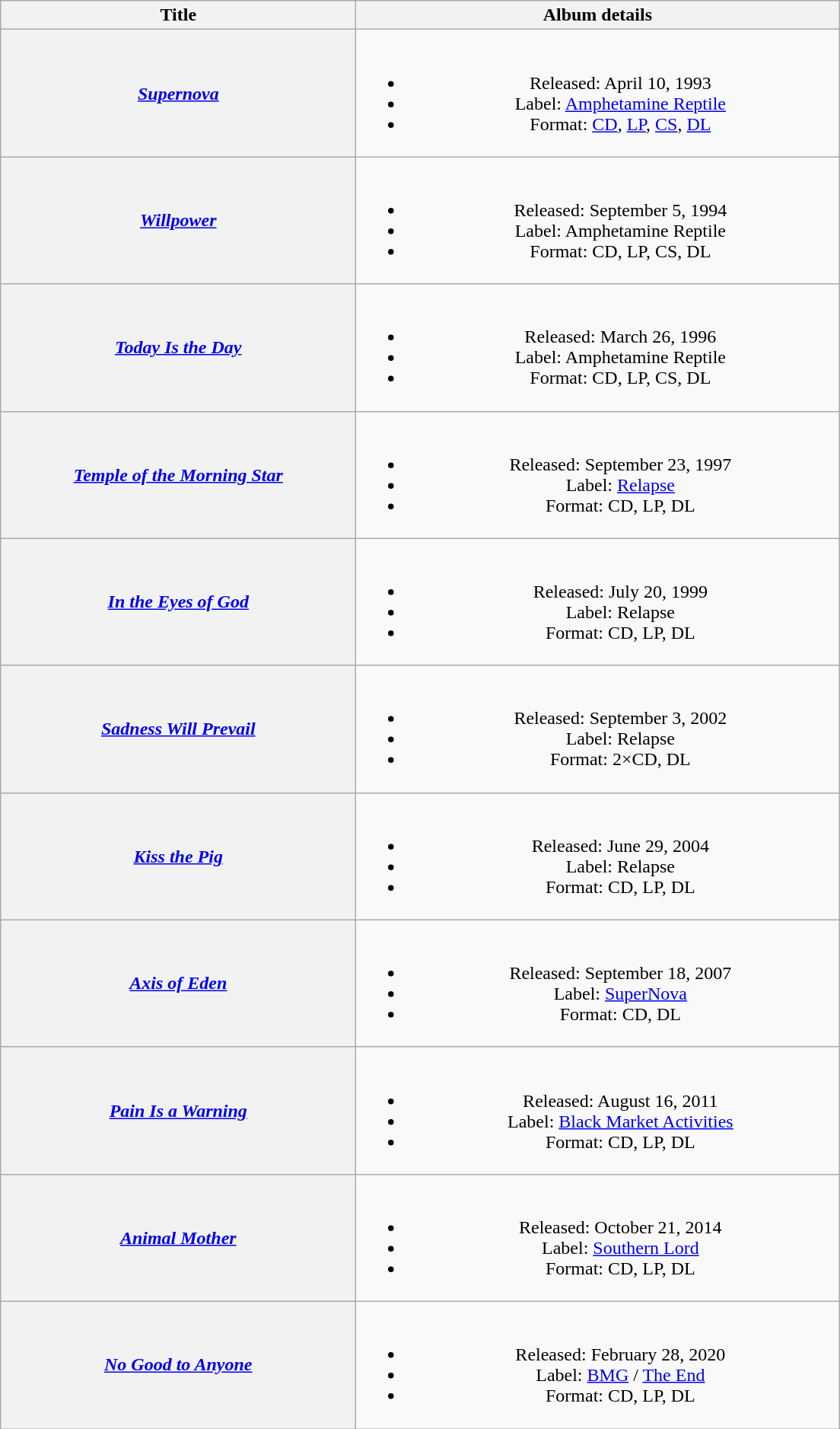<table class="wikitable plainrowheaders" style="text-align:center;">
<tr>
<th scope="col" rowspan="1" style="width:19em">Title</th>
<th scope="col" rowspan="1" style="width:26em">Album details</th>
</tr>
<tr>
<th scope="row"><em><a href='#'>Supernova</a></em></th>
<td><br><ul><li>Released: April 10, 1993</li><li>Label: <a href='#'>Amphetamine Reptile</a></li><li>Format: <a href='#'>CD</a>, <a href='#'>LP</a>, <a href='#'>CS</a>, <a href='#'>DL</a></li></ul></td>
</tr>
<tr>
<th scope="row"><em><a href='#'>Willpower</a></em></th>
<td><br><ul><li>Released: September 5, 1994</li><li>Label: Amphetamine Reptile</li><li>Format: CD, LP, CS, DL</li></ul></td>
</tr>
<tr>
<th scope="row"><em><a href='#'>Today Is the Day</a></em></th>
<td><br><ul><li>Released: March 26, 1996</li><li>Label: Amphetamine Reptile</li><li>Format: CD, LP, CS, DL</li></ul></td>
</tr>
<tr>
<th scope="row"><em><a href='#'>Temple of the Morning Star</a></em></th>
<td><br><ul><li>Released: September 23, 1997</li><li>Label: <a href='#'>Relapse</a></li><li>Format: CD, LP, DL</li></ul></td>
</tr>
<tr>
<th scope="row"><em><a href='#'>In the Eyes of God</a></em></th>
<td><br><ul><li>Released: July 20, 1999</li><li>Label: Relapse</li><li>Format: CD, LP, DL</li></ul></td>
</tr>
<tr>
<th scope="row"><em><a href='#'>Sadness Will Prevail</a></em></th>
<td><br><ul><li>Released: September 3, 2002</li><li>Label: Relapse</li><li>Format: 2×CD, DL</li></ul></td>
</tr>
<tr>
<th scope="row"><em><a href='#'>Kiss the Pig</a></em></th>
<td><br><ul><li>Released: June 29, 2004</li><li>Label: Relapse</li><li>Format: CD, LP, DL</li></ul></td>
</tr>
<tr>
<th scope="row"><em><a href='#'>Axis of Eden</a></em></th>
<td><br><ul><li>Released: September 18, 2007</li><li>Label: <a href='#'>SuperNova</a></li><li>Format: CD, DL</li></ul></td>
</tr>
<tr>
<th scope="row"><em><a href='#'>Pain Is a Warning</a></em></th>
<td><br><ul><li>Released: August 16, 2011</li><li>Label: <a href='#'>Black Market Activities</a></li><li>Format: CD, LP, DL</li></ul></td>
</tr>
<tr>
<th scope="row"><em><a href='#'>Animal Mother</a></em></th>
<td><br><ul><li>Released: October 21, 2014</li><li>Label: <a href='#'>Southern Lord</a></li><li>Format: CD, LP, DL</li></ul></td>
</tr>
<tr>
<th scope="row"><em><a href='#'>No Good to Anyone</a></em></th>
<td><br><ul><li>Released: February 28, 2020</li><li>Label: <a href='#'>BMG</a> / <a href='#'>The End</a></li><li>Format: CD, LP, DL</li></ul></td>
</tr>
</table>
